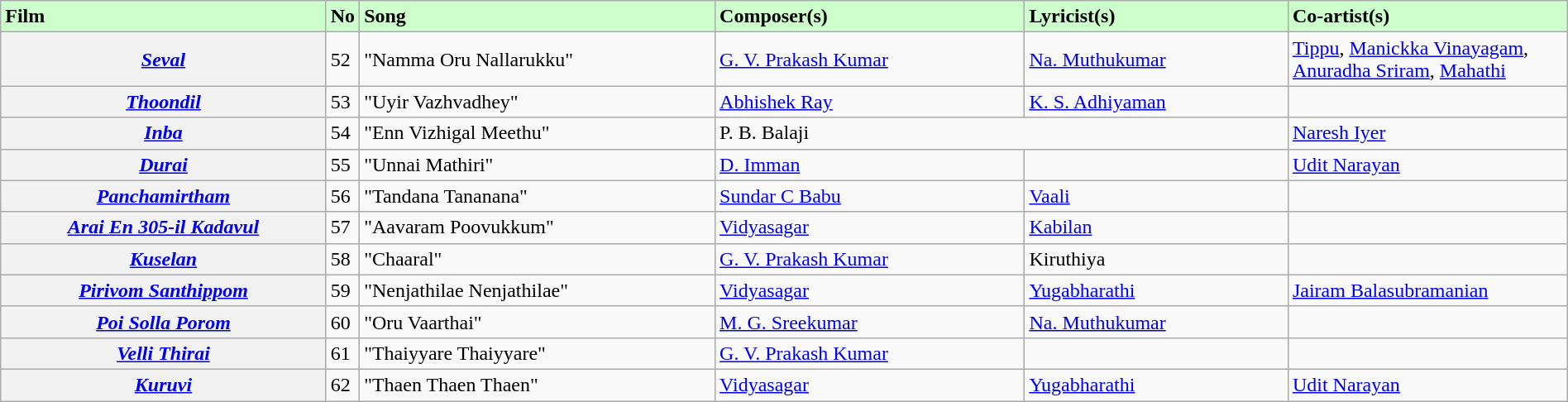<table class="wikitable plainrowheaders" width="100%" textcolor:#000;">
<tr style="background:#cfc; text-align:"center;">
<td scope="col" width=21%><strong>Film</strong></td>
<td><strong>No</strong></td>
<td scope="col" width=23%><strong>Song</strong></td>
<td scope="col" width=20%><strong>Composer(s)</strong></td>
<td scope="col" width=17%><strong>Lyricist(s)</strong></td>
<td scope="col" width=18%><strong>Co-artist(s)</strong></td>
</tr>
<tr>
<th><em><a href='#'>Seval</a></em></th>
<td>52</td>
<td>"Namma Oru Nallarukku"</td>
<td><a href='#'>G. V. Prakash Kumar</a></td>
<td><a href='#'>Na. Muthukumar</a></td>
<td><a href='#'>Tippu</a>, <a href='#'>Manickka Vinayagam</a>,<br><a href='#'>Anuradha Sriram</a>, <a href='#'>Mahathi</a></td>
</tr>
<tr>
<th><em><a href='#'>Thoondil</a></em></th>
<td>53</td>
<td>"Uyir Vazhvadhey"</td>
<td><a href='#'>Abhishek Ray</a></td>
<td><a href='#'>K. S. Adhiyaman</a></td>
<td></td>
</tr>
<tr>
<th><em><a href='#'>Inba</a></em></th>
<td>54</td>
<td>"Enn Vizhigal Meethu"</td>
<td colspan="2">P. B. Balaji</td>
<td><a href='#'>Naresh Iyer</a></td>
</tr>
<tr>
<th><em><a href='#'>Durai</a></em></th>
<td>55</td>
<td>"Unnai Mathiri"</td>
<td><a href='#'>D. Imman</a></td>
<td></td>
<td><a href='#'>Udit Narayan</a></td>
</tr>
<tr>
<th><em><a href='#'>Panchamirtham</a></em></th>
<td>56</td>
<td>"Tandana Tananana"</td>
<td><a href='#'>Sundar C Babu</a></td>
<td><a href='#'>Vaali</a></td>
<td></td>
</tr>
<tr>
<th><em><a href='#'>Arai En 305-il Kadavul</a></em></th>
<td>57</td>
<td>"Aavaram Poovukkum"</td>
<td><a href='#'>Vidyasagar</a></td>
<td><a href='#'>Kabilan</a></td>
<td></td>
</tr>
<tr>
<th><em><a href='#'>Kuselan</a></em></th>
<td>58</td>
<td>"Chaaral"</td>
<td><a href='#'>G. V. Prakash Kumar</a></td>
<td>Kiruthiya</td>
<td></td>
</tr>
<tr>
<th><em><a href='#'>Pirivom Santhippom</a></em></th>
<td>59</td>
<td>"Nenjathilae Nenjathilae"</td>
<td><a href='#'>Vidyasagar</a></td>
<td><a href='#'>Yugabharathi</a></td>
<td><a href='#'>Jairam Balasubramanian</a></td>
</tr>
<tr>
<th><em><a href='#'>Poi Solla Porom</a></em></th>
<td>60</td>
<td>"Oru Vaarthai"</td>
<td><a href='#'>M. G. Sreekumar</a></td>
<td><a href='#'>Na. Muthukumar</a></td>
<td></td>
</tr>
<tr>
<th><em><a href='#'>Velli Thirai</a></em></th>
<td>61</td>
<td>"Thaiyyare Thaiyyare"</td>
<td><a href='#'>G. V. Prakash Kumar</a></td>
<td></td>
<td></td>
</tr>
<tr>
<th><em><a href='#'>Kuruvi</a></em></th>
<td>62</td>
<td>"Thaen Thaen Thaen"</td>
<td><a href='#'>Vidyasagar</a></td>
<td><a href='#'>Yugabharathi</a></td>
<td><a href='#'>Udit Narayan</a></td>
</tr>
</table>
